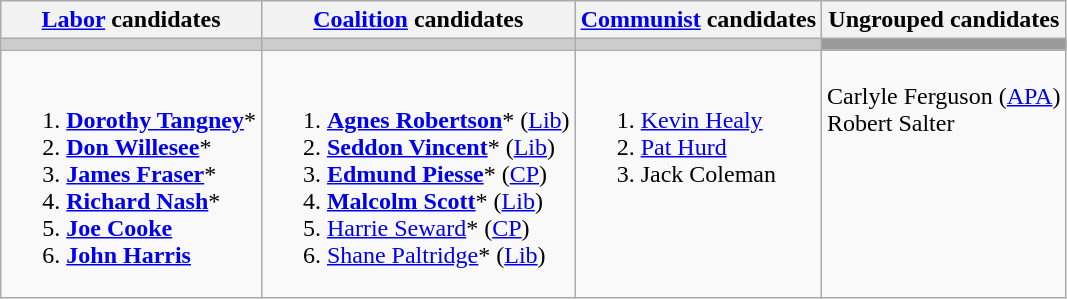<table class="wikitable">
<tr>
<th><a href='#'>Labor</a> candidates</th>
<th><a href='#'>Coalition</a> candidates</th>
<th><a href='#'>Communist</a> candidates</th>
<th>Ungrouped candidates</th>
</tr>
<tr bgcolor="#cccccc">
<td></td>
<td></td>
<td></td>
<td bgcolor="#999999"></td>
</tr>
<tr>
<td><br><ol><li><strong><a href='#'>Dorothy Tangney</a></strong>*</li><li><strong><a href='#'>Don Willesee</a></strong>*</li><li><strong><a href='#'>James Fraser</a></strong>*</li><li><strong><a href='#'>Richard Nash</a></strong>*</li><li><strong><a href='#'>Joe Cooke</a></strong></li><li><strong><a href='#'>John Harris</a></strong></li></ol></td>
<td><br><ol><li><strong><a href='#'>Agnes Robertson</a></strong>* (<a href='#'>Lib</a>)</li><li><strong><a href='#'>Seddon Vincent</a></strong>* (<a href='#'>Lib</a>)</li><li><strong><a href='#'>Edmund Piesse</a></strong>* (<a href='#'>CP</a>)</li><li><strong><a href='#'>Malcolm Scott</a></strong>* (<a href='#'>Lib</a>)</li><li><a href='#'>Harrie Seward</a>* (<a href='#'>CP</a>)</li><li><a href='#'>Shane Paltridge</a>* (<a href='#'>Lib</a>)</li></ol></td>
<td valign=top><br><ol><li><a href='#'>Kevin Healy</a></li><li><a href='#'>Pat Hurd</a></li><li>Jack Coleman</li></ol></td>
<td valign=top><br>Carlyle Ferguson (<a href='#'>APA</a>)<br>
Robert Salter</td>
</tr>
</table>
